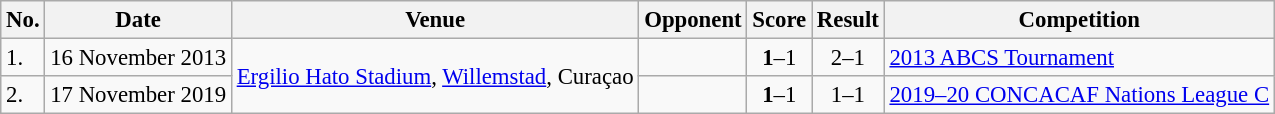<table class="wikitable" style="font-size:95%">
<tr>
<th>No.</th>
<th>Date</th>
<th>Venue</th>
<th>Opponent</th>
<th>Score</th>
<th>Result</th>
<th>Competition</th>
</tr>
<tr>
<td>1.</td>
<td>16 November 2013</td>
<td rowspan=2><a href='#'>Ergilio Hato Stadium</a>, <a href='#'>Willemstad</a>, Curaçao</td>
<td></td>
<td align=center><strong>1</strong>–1</td>
<td align=center>2–1</td>
<td><a href='#'>2013 ABCS Tournament</a></td>
</tr>
<tr>
<td>2.</td>
<td>17 November 2019</td>
<td></td>
<td align=center><strong>1</strong>–1</td>
<td align=center>1–1</td>
<td><a href='#'>2019–20 CONCACAF Nations League C</a></td>
</tr>
</table>
